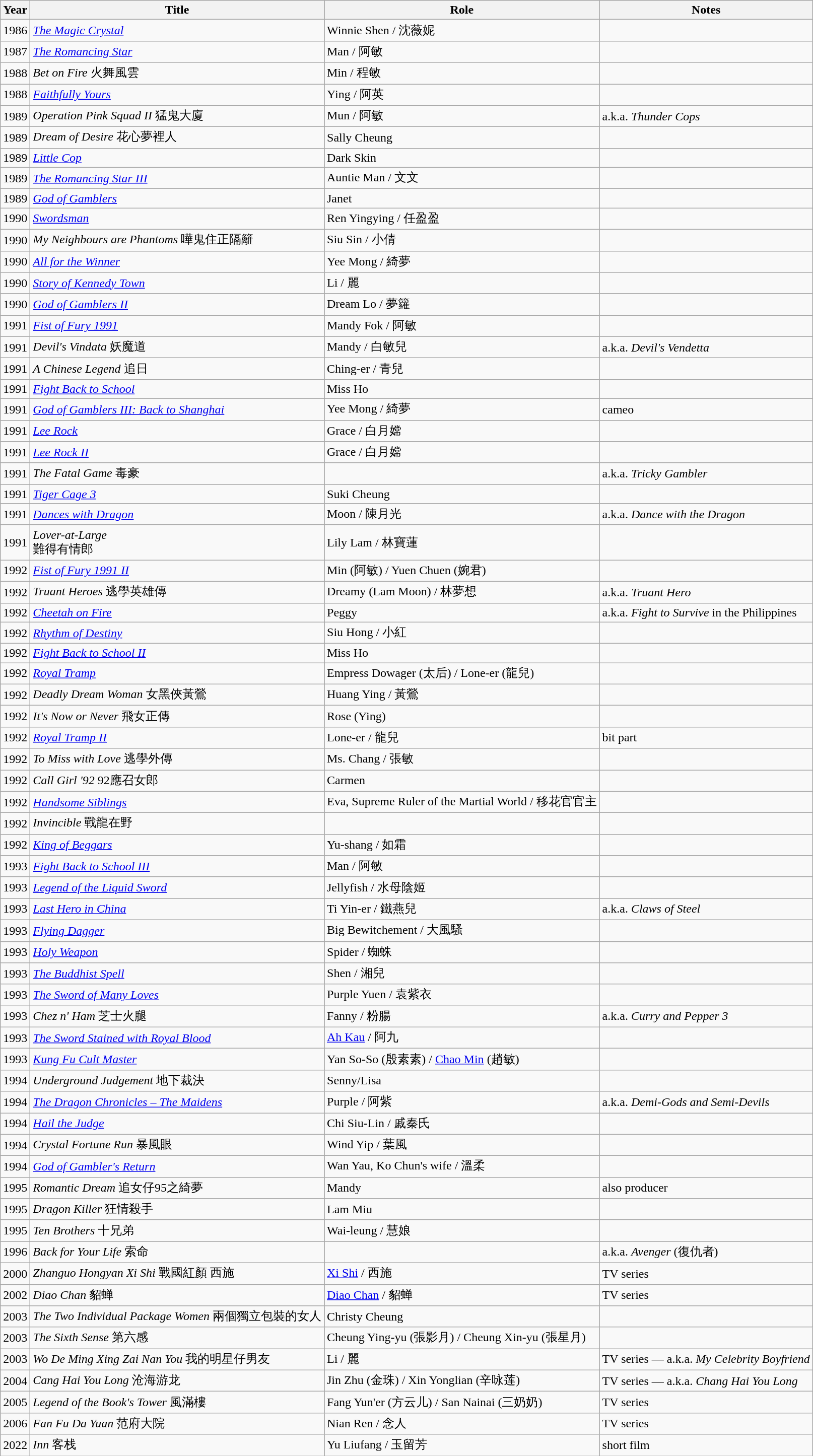<table class="wikitable sortable">
<tr>
<th>Year</th>
<th>Title</th>
<th>Role</th>
<th class="unsortable">Notes</th>
</tr>
<tr>
<td>1986</td>
<td><em><a href='#'>The Magic Crystal</a></em></td>
<td>Winnie Shen / 沈薇妮</td>
<td></td>
</tr>
<tr>
<td>1987</td>
<td><em><a href='#'>The Romancing Star</a></em></td>
<td>Man / 阿敏</td>
<td></td>
</tr>
<tr>
<td>1988</td>
<td><em>Bet on Fire</em> 火舞風雲</td>
<td>Min / 程敏</td>
<td></td>
</tr>
<tr>
<td>1988</td>
<td><em><a href='#'>Faithfully Yours</a></em></td>
<td>Ying / 阿英</td>
<td></td>
</tr>
<tr>
<td>1989</td>
<td><em>Operation Pink Squad II</em> 猛鬼大廈</td>
<td>Mun / 阿敏</td>
<td>a.k.a. <em>Thunder Cops</em></td>
</tr>
<tr>
<td>1989</td>
<td><em>Dream of Desire</em> 花心夢裡人</td>
<td>Sally Cheung</td>
<td></td>
</tr>
<tr>
<td>1989</td>
<td><em><a href='#'>Little Cop</a></em></td>
<td>Dark Skin</td>
<td></td>
</tr>
<tr>
<td>1989</td>
<td><em><a href='#'>The Romancing Star III</a></em></td>
<td>Auntie Man / 文文</td>
<td></td>
</tr>
<tr>
<td>1989</td>
<td><em><a href='#'>God of Gamblers</a></em></td>
<td>Janet</td>
<td></td>
</tr>
<tr>
<td>1990</td>
<td><em><a href='#'>Swordsman</a></em></td>
<td>Ren Yingying / 任盈盈</td>
<td></td>
</tr>
<tr>
<td>1990</td>
<td><em>My Neighbours are Phantoms</em> 嘩鬼住正隔籬</td>
<td>Siu Sin / 小倩</td>
<td></td>
</tr>
<tr>
<td>1990</td>
<td><em><a href='#'>All for the Winner</a></em></td>
<td>Yee Mong / 綺夢</td>
<td></td>
</tr>
<tr>
<td>1990</td>
<td><em><a href='#'>Story of Kennedy Town</a></em></td>
<td>Li / 麗</td>
<td></td>
</tr>
<tr>
<td>1990</td>
<td><em><a href='#'>God of Gamblers II</a></em></td>
<td>Dream Lo / 夢籮</td>
<td></td>
</tr>
<tr>
<td>1991</td>
<td><em><a href='#'>Fist of Fury 1991</a></em></td>
<td>Mandy Fok / 阿敏</td>
<td></td>
</tr>
<tr>
<td>1991</td>
<td><em>Devil's Vindata</em> 妖魔道</td>
<td>Mandy / 白敏兒</td>
<td>a.k.a. <em>Devil's Vendetta</em></td>
</tr>
<tr>
<td>1991</td>
<td><em>A Chinese Legend</em> 追日</td>
<td>Ching-er / 青兒</td>
<td></td>
</tr>
<tr>
<td>1991</td>
<td><em><a href='#'>Fight Back to School</a></em></td>
<td>Miss Ho</td>
<td></td>
</tr>
<tr>
<td>1991</td>
<td><em><a href='#'>God of Gamblers III: Back to Shanghai</a></em></td>
<td>Yee Mong / 綺夢</td>
<td>cameo</td>
</tr>
<tr>
<td>1991</td>
<td><em><a href='#'>Lee Rock</a></em></td>
<td>Grace / 白月嫦</td>
<td></td>
</tr>
<tr>
<td>1991</td>
<td><em><a href='#'>Lee Rock II</a></em></td>
<td>Grace / 白月嫦</td>
<td></td>
</tr>
<tr>
<td>1991</td>
<td><em>The Fatal Game</em> 毒豪</td>
<td></td>
<td>a.k.a. <em>Tricky Gambler</em></td>
</tr>
<tr>
<td>1991</td>
<td><em><a href='#'>Tiger Cage 3</a></em></td>
<td>Suki Cheung</td>
<td></td>
</tr>
<tr>
<td>1991</td>
<td><em><a href='#'>Dances with Dragon</a></em></td>
<td>Moon / 陳月光</td>
<td>a.k.a. <em>Dance with the Dragon</em></td>
</tr>
<tr>
<td>1991</td>
<td><em>Lover-at-Large</em> <br>難得有情郎</td>
<td>Lily Lam / 林寶蓮</td>
<td></td>
</tr>
<tr>
<td>1992</td>
<td><em><a href='#'>Fist of Fury 1991 II</a></em></td>
<td>Min (阿敏) / Yuen Chuen (婉君)</td>
<td></td>
</tr>
<tr>
<td>1992</td>
<td><em>Truant Heroes</em> 逃學英雄傳</td>
<td>Dreamy (Lam Moon) / 林夢想</td>
<td>a.k.a. <em>Truant Hero</em></td>
</tr>
<tr>
<td>1992</td>
<td><em><a href='#'>Cheetah on Fire</a></em></td>
<td>Peggy</td>
<td>a.k.a. <em>Fight to Survive</em> in the Philippines</td>
</tr>
<tr>
<td>1992</td>
<td><em><a href='#'>Rhythm of Destiny</a></em></td>
<td>Siu Hong / 小紅</td>
<td></td>
</tr>
<tr>
<td>1992</td>
<td><em><a href='#'>Fight Back to School II</a></em></td>
<td>Miss Ho</td>
<td></td>
</tr>
<tr>
<td>1992</td>
<td><em><a href='#'>Royal Tramp</a></em></td>
<td>Empress Dowager (太后) / Lone-er (龍兒)</td>
<td></td>
</tr>
<tr>
<td>1992</td>
<td><em>Deadly Dream Woman</em> 女黑俠黃鶯</td>
<td>Huang Ying / 黃鶯</td>
<td></td>
</tr>
<tr>
<td>1992</td>
<td><em>It's Now or Never</em> 飛女正傳</td>
<td>Rose (Ying)</td>
<td></td>
</tr>
<tr>
<td>1992</td>
<td><em><a href='#'>Royal Tramp II</a></em></td>
<td>Lone-er / 龍兒</td>
<td>bit part</td>
</tr>
<tr>
<td>1992</td>
<td><em>To Miss with Love</em> 逃學外傳</td>
<td>Ms. Chang / 張敏</td>
<td></td>
</tr>
<tr>
<td>1992</td>
<td><em>Call Girl '92</em> 92應召女郎</td>
<td>Carmen</td>
<td></td>
</tr>
<tr>
<td>1992</td>
<td><em><a href='#'>Handsome Siblings</a></em></td>
<td>Eva, Supreme Ruler of the Martial World / 移花官官主</td>
<td></td>
</tr>
<tr>
<td>1992</td>
<td><em>Invincible</em> 戰龍在野</td>
<td></td>
<td></td>
</tr>
<tr>
<td>1992</td>
<td><em><a href='#'>King of Beggars</a></em></td>
<td>Yu-shang / 如霜</td>
<td></td>
</tr>
<tr>
<td>1993</td>
<td><em><a href='#'>Fight Back to School III</a></em></td>
<td>Man / 阿敏</td>
<td></td>
</tr>
<tr>
<td>1993</td>
<td><em><a href='#'>Legend of the Liquid Sword</a></em></td>
<td>Jellyfish / 水母陰姬</td>
<td></td>
</tr>
<tr>
<td>1993</td>
<td><em><a href='#'>Last Hero in China</a></em></td>
<td>Ti Yin-er / 鐵燕兒</td>
<td>a.k.a. <em>Claws of Steel</em></td>
</tr>
<tr>
<td>1993</td>
<td><em><a href='#'>Flying Dagger</a></em></td>
<td>Big Bewitchement / 大風騷</td>
<td></td>
</tr>
<tr>
<td>1993</td>
<td><em><a href='#'>Holy Weapon</a></em></td>
<td>Spider / 蜘蛛</td>
<td></td>
</tr>
<tr>
<td>1993</td>
<td><em><a href='#'>The Buddhist Spell</a></em></td>
<td>Shen / 湘兒</td>
<td></td>
</tr>
<tr>
<td>1993</td>
<td><em><a href='#'>The Sword of Many Loves</a></em></td>
<td>Purple Yuen / 袁紫衣</td>
<td></td>
</tr>
<tr>
<td>1993</td>
<td><em>Chez n' Ham</em> 芝士火腿</td>
<td>Fanny / 粉腸</td>
<td>a.k.a. <em>Curry and Pepper 3</em></td>
</tr>
<tr>
<td>1993</td>
<td><em><a href='#'>The Sword Stained with Royal Blood</a></em></td>
<td><a href='#'>Ah Kau</a> / 阿九</td>
<td></td>
</tr>
<tr>
<td>1993</td>
<td><em><a href='#'>Kung Fu Cult Master</a></em></td>
<td>Yan So-So (殷素素) / <a href='#'>Chao Min</a> (趙敏)</td>
<td></td>
</tr>
<tr>
<td>1994</td>
<td><em>Underground Judgement</em> 地下裁決</td>
<td>Senny/Lisa</td>
<td></td>
</tr>
<tr>
<td>1994</td>
<td><em><a href='#'>The Dragon Chronicles – The Maidens</a></em></td>
<td>Purple / 阿紫</td>
<td>a.k.a. <em>Demi-Gods and Semi-Devils</em></td>
</tr>
<tr>
<td>1994</td>
<td><em><a href='#'>Hail the Judge</a></em></td>
<td>Chi Siu-Lin / 戚秦氏</td>
<td></td>
</tr>
<tr>
<td>1994</td>
<td><em>Crystal Fortune Run</em> 暴風眼</td>
<td>Wind Yip / 葉風</td>
<td></td>
</tr>
<tr>
<td>1994</td>
<td><em><a href='#'>God of Gambler's Return</a></em></td>
<td>Wan Yau, Ko Chun's wife / 溫柔</td>
<td></td>
</tr>
<tr>
<td>1995</td>
<td><em>Romantic Dream</em> 追女仔95之綺夢</td>
<td>Mandy</td>
<td>also producer</td>
</tr>
<tr>
<td>1995</td>
<td><em>Dragon Killer</em> 狂情殺手</td>
<td>Lam Miu</td>
<td></td>
</tr>
<tr>
<td>1995</td>
<td><em>Ten Brothers</em> 十兄弟</td>
<td>Wai-leung / 慧娘</td>
<td></td>
</tr>
<tr>
<td>1996</td>
<td><em>Back for Your Life</em> 索命</td>
<td></td>
<td>a.k.a. <em>Avenger</em> (復仇者)</td>
</tr>
<tr>
<td>2000</td>
<td><em>Zhanguo Hongyan Xi Shi</em> 戰國紅顏 西施</td>
<td><a href='#'>Xi Shi</a> / 西施</td>
<td>TV series</td>
</tr>
<tr>
<td>2002</td>
<td><em>Diao Chan</em> 貂蝉</td>
<td><a href='#'>Diao Chan</a> / 貂蝉</td>
<td>TV series</td>
</tr>
<tr>
<td>2003</td>
<td><em>The Two Individual Package Women</em> 兩個獨立包裝的女人</td>
<td>Christy Cheung</td>
<td></td>
</tr>
<tr>
<td>2003</td>
<td><em>The Sixth Sense</em> 第六感</td>
<td>Cheung Ying-yu (張影月) / Cheung Xin-yu (張星月)</td>
<td></td>
</tr>
<tr>
<td>2003</td>
<td><em>Wo De Ming Xing Zai Nan You</em> 我的明星仔男友</td>
<td>Li / 麗</td>
<td>TV series — a.k.a. <em>My Celebrity Boyfriend</em></td>
</tr>
<tr>
<td>2004</td>
<td><em>Cang Hai You Long</em> 沧海游龙</td>
<td>Jin Zhu (金珠) / Xin Yonglian (辛咏莲)</td>
<td>TV series — a.k.a. <em>Chang Hai You Long</em></td>
</tr>
<tr>
<td>2005</td>
<td><em>Legend of the Book's Tower</em> 風滿樓</td>
<td>Fang Yun'er (方云儿) / San Nainai (三奶奶)</td>
<td>TV series</td>
</tr>
<tr>
<td>2006</td>
<td><em>Fan Fu Da Yuan</em> 范府大院</td>
<td>Nian Ren / 念人</td>
<td>TV series</td>
</tr>
<tr>
<td>2022</td>
<td><em>Inn</em> 客栈</td>
<td>Yu Liufang / 玉留芳</td>
<td>short film</td>
</tr>
</table>
